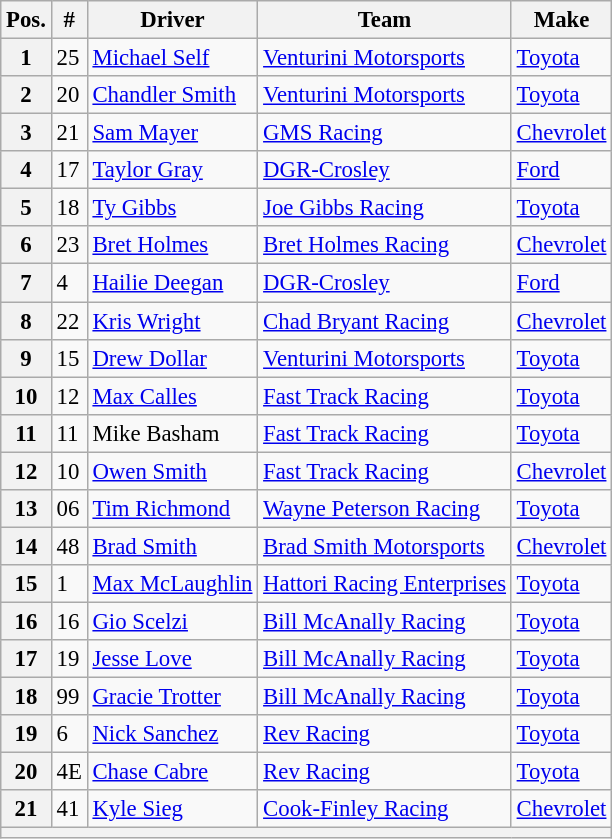<table class="wikitable" style="font-size:95%">
<tr>
<th>Pos.</th>
<th>#</th>
<th>Driver</th>
<th>Team</th>
<th>Make</th>
</tr>
<tr>
<th>1</th>
<td>25</td>
<td><a href='#'>Michael Self</a></td>
<td><a href='#'>Venturini Motorsports</a></td>
<td><a href='#'>Toyota</a></td>
</tr>
<tr>
<th>2</th>
<td>20</td>
<td><a href='#'>Chandler Smith</a></td>
<td><a href='#'>Venturini Motorsports</a></td>
<td><a href='#'>Toyota</a></td>
</tr>
<tr>
<th>3</th>
<td>21</td>
<td><a href='#'>Sam Mayer</a></td>
<td><a href='#'>GMS Racing</a></td>
<td><a href='#'>Chevrolet</a></td>
</tr>
<tr>
<th>4</th>
<td>17</td>
<td><a href='#'>Taylor Gray</a></td>
<td><a href='#'>DGR-Crosley</a></td>
<td><a href='#'>Ford</a></td>
</tr>
<tr>
<th>5</th>
<td>18</td>
<td><a href='#'>Ty Gibbs</a></td>
<td><a href='#'>Joe Gibbs Racing</a></td>
<td><a href='#'>Toyota</a></td>
</tr>
<tr>
<th>6</th>
<td>23</td>
<td><a href='#'>Bret Holmes</a></td>
<td><a href='#'>Bret Holmes Racing</a></td>
<td><a href='#'>Chevrolet</a></td>
</tr>
<tr>
<th>7</th>
<td>4</td>
<td><a href='#'>Hailie Deegan</a></td>
<td><a href='#'>DGR-Crosley</a></td>
<td><a href='#'>Ford</a></td>
</tr>
<tr>
<th>8</th>
<td>22</td>
<td><a href='#'>Kris Wright</a></td>
<td><a href='#'>Chad Bryant Racing</a></td>
<td><a href='#'>Chevrolet</a></td>
</tr>
<tr>
<th>9</th>
<td>15</td>
<td><a href='#'>Drew Dollar</a></td>
<td><a href='#'>Venturini Motorsports</a></td>
<td><a href='#'>Toyota</a></td>
</tr>
<tr>
<th>10</th>
<td>12</td>
<td><a href='#'>Max Calles</a></td>
<td><a href='#'>Fast Track Racing</a></td>
<td><a href='#'>Toyota</a></td>
</tr>
<tr>
<th>11</th>
<td>11</td>
<td>Mike Basham</td>
<td><a href='#'>Fast Track Racing</a></td>
<td><a href='#'>Toyota</a></td>
</tr>
<tr>
<th>12</th>
<td>10</td>
<td><a href='#'>Owen Smith</a></td>
<td><a href='#'>Fast Track Racing</a></td>
<td><a href='#'>Chevrolet</a></td>
</tr>
<tr>
<th>13</th>
<td>06</td>
<td><a href='#'>Tim Richmond</a></td>
<td><a href='#'>Wayne Peterson Racing</a></td>
<td><a href='#'>Toyota</a></td>
</tr>
<tr>
<th>14</th>
<td>48</td>
<td><a href='#'>Brad Smith</a></td>
<td><a href='#'>Brad Smith Motorsports</a></td>
<td><a href='#'>Chevrolet</a></td>
</tr>
<tr>
<th>15</th>
<td>1</td>
<td><a href='#'>Max McLaughlin</a></td>
<td><a href='#'>Hattori Racing Enterprises</a></td>
<td><a href='#'>Toyota</a></td>
</tr>
<tr>
<th>16</th>
<td>16</td>
<td><a href='#'>Gio Scelzi</a></td>
<td><a href='#'>Bill McAnally Racing</a></td>
<td><a href='#'>Toyota</a></td>
</tr>
<tr>
<th>17</th>
<td>19</td>
<td><a href='#'>Jesse Love</a></td>
<td><a href='#'>Bill McAnally Racing</a></td>
<td><a href='#'>Toyota</a></td>
</tr>
<tr>
<th>18</th>
<td>99</td>
<td><a href='#'>Gracie Trotter</a></td>
<td><a href='#'>Bill McAnally Racing</a></td>
<td><a href='#'>Toyota</a></td>
</tr>
<tr>
<th>19</th>
<td>6</td>
<td><a href='#'>Nick Sanchez</a></td>
<td><a href='#'>Rev Racing</a></td>
<td><a href='#'>Toyota</a></td>
</tr>
<tr>
<th>20</th>
<td>4E</td>
<td><a href='#'>Chase Cabre</a></td>
<td><a href='#'>Rev Racing</a></td>
<td><a href='#'>Toyota</a></td>
</tr>
<tr>
<th>21</th>
<td>41</td>
<td><a href='#'>Kyle Sieg</a></td>
<td><a href='#'>Cook-Finley Racing</a></td>
<td><a href='#'>Chevrolet</a></td>
</tr>
<tr>
<th colspan="5"></th>
</tr>
</table>
